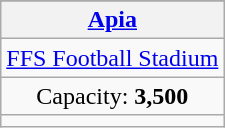<table class=wikitable align="center" style="text-align:center;">
<tr>
</tr>
<tr>
<th><a href='#'>Apia</a></th>
</tr>
<tr>
<td><a href='#'>FFS Football Stadium</a></td>
</tr>
<tr>
<td>Capacity: <strong>3,500</strong></td>
</tr>
<tr>
<td></td>
</tr>
</table>
